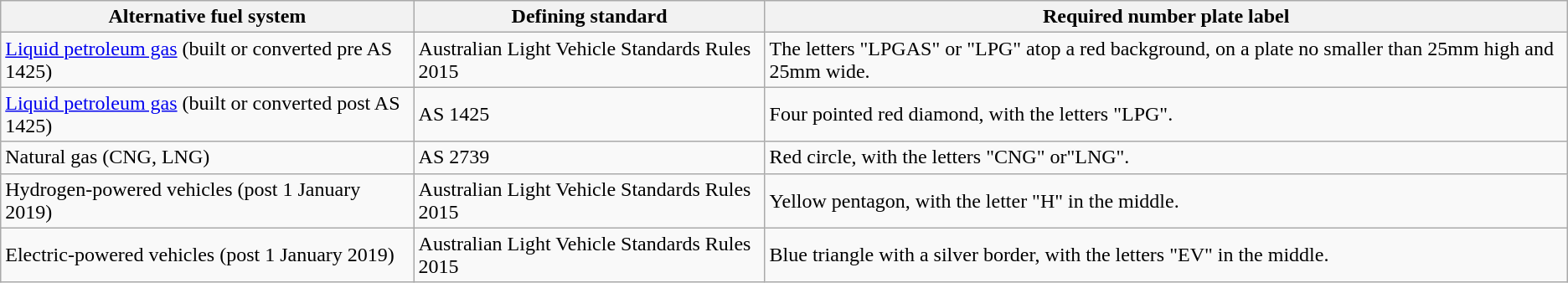<table class="wikitable">
<tr>
<th>Alternative fuel system</th>
<th>Defining standard</th>
<th>Required number plate label</th>
</tr>
<tr>
<td><a href='#'>Liquid petroleum gas</a> (built or converted pre AS 1425)</td>
<td>Australian Light Vehicle Standards Rules 2015</td>
<td>The letters "LPGAS" or "LPG" atop a red background, on a plate no smaller than 25mm high and 25mm wide.</td>
</tr>
<tr>
<td><a href='#'>Liquid petroleum gas</a> (built or converted post AS 1425)</td>
<td>AS 1425</td>
<td>Four pointed red diamond, with the letters "LPG".</td>
</tr>
<tr>
<td>Natural gas (CNG, LNG)</td>
<td>AS 2739</td>
<td>Red circle, with the letters "CNG" or"LNG".</td>
</tr>
<tr>
<td>Hydrogen-powered vehicles (post 1 January 2019)</td>
<td>Australian Light Vehicle Standards Rules 2015</td>
<td>Yellow pentagon, with the letter "H" in the middle.</td>
</tr>
<tr>
<td>Electric-powered vehicles (post 1 January 2019)</td>
<td>Australian Light Vehicle Standards Rules 2015</td>
<td>Blue triangle with a silver border, with the letters "EV" in the middle.</td>
</tr>
</table>
